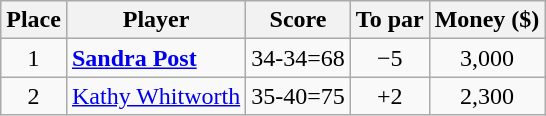<table class="wikitable">
<tr>
<th>Place</th>
<th>Player</th>
<th>Score</th>
<th>To par</th>
<th>Money ($)</th>
</tr>
<tr>
<td align=center>1</td>
<td> <strong><a href='#'>Sandra Post</a></strong></td>
<td align=center>34-34=68</td>
<td align=center>−5</td>
<td align=center>3,000</td>
</tr>
<tr>
<td align=center>2</td>
<td> <a href='#'>Kathy Whitworth</a></td>
<td align=center>35-40=75</td>
<td align=center>+2</td>
<td align=center>2,300</td>
</tr>
</table>
